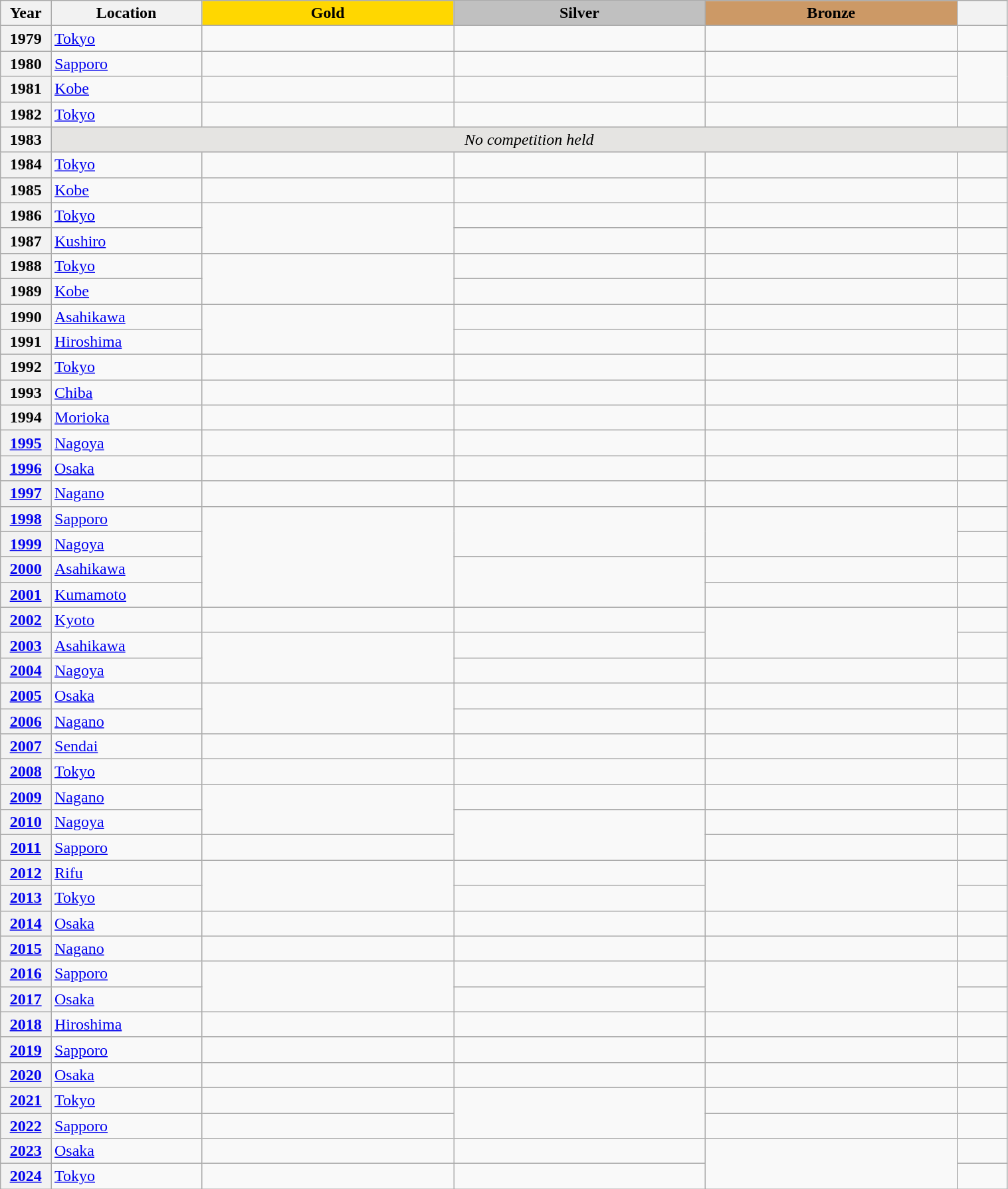<table class="wikitable unsortable" style="text-align:left; width:80%">
<tr>
<th scope="col" style="text-align:center; width:5%">Year</th>
<th scope="col" style="text-align:center; width:15%">Location</th>
<th scope="col" style="text-align:center; width:25%; background:gold">Gold</th>
<th scope="col" style="text-align:center; width:25%; background:silver">Silver</th>
<th scope="col" style="text-align:center; width:25%; background:#c96">Bronze</th>
<th scope="col" style="text-align:center; width:5%"></th>
</tr>
<tr>
<th scope="row">1979</th>
<td><a href='#'>Tokyo</a></td>
<td></td>
<td></td>
<td></td>
<td></td>
</tr>
<tr>
<th scope="row">1980</th>
<td><a href='#'>Sapporo</a></td>
<td></td>
<td></td>
<td></td>
<td rowspan="2"></td>
</tr>
<tr>
<th scope="row">1981</th>
<td><a href='#'>Kobe</a></td>
<td></td>
<td></td>
<td></td>
</tr>
<tr>
<th scope="row">1982</th>
<td><a href='#'>Tokyo</a></td>
<td></td>
<td></td>
<td></td>
<td></td>
</tr>
<tr>
<th scope="row">1983</th>
<td colspan="5" align="center" bgcolor="e5e4e2"><em>No competition held</em></td>
</tr>
<tr>
<th scope="row">1984</th>
<td><a href='#'>Tokyo</a></td>
<td></td>
<td></td>
<td></td>
<td></td>
</tr>
<tr>
<th scope="row">1985</th>
<td><a href='#'>Kobe</a></td>
<td></td>
<td></td>
<td></td>
<td></td>
</tr>
<tr>
<th scope="row">1986</th>
<td><a href='#'>Tokyo</a></td>
<td rowspan="2"></td>
<td></td>
<td></td>
<td></td>
</tr>
<tr>
<th scope="row">1987</th>
<td><a href='#'>Kushiro</a></td>
<td></td>
<td></td>
<td></td>
</tr>
<tr>
<th scope="row">1988</th>
<td><a href='#'>Tokyo</a></td>
<td rowspan="2"></td>
<td></td>
<td></td>
<td></td>
</tr>
<tr>
<th scope="row">1989</th>
<td><a href='#'>Kobe</a></td>
<td></td>
<td></td>
<td></td>
</tr>
<tr>
<th scope="row">1990</th>
<td><a href='#'>Asahikawa</a></td>
<td rowspan="2"></td>
<td></td>
<td></td>
<td></td>
</tr>
<tr>
<th scope="row">1991</th>
<td><a href='#'>Hiroshima</a></td>
<td></td>
<td></td>
<td></td>
</tr>
<tr>
<th scope="row">1992</th>
<td><a href='#'>Tokyo</a></td>
<td></td>
<td></td>
<td></td>
<td></td>
</tr>
<tr>
<th scope="row">1993</th>
<td><a href='#'>Chiba</a></td>
<td></td>
<td></td>
<td></td>
<td></td>
</tr>
<tr>
<th scope="row">1994</th>
<td><a href='#'>Morioka</a></td>
<td></td>
<td></td>
<td></td>
<td></td>
</tr>
<tr>
<th scope="row"><a href='#'>1995</a></th>
<td><a href='#'>Nagoya</a></td>
<td></td>
<td></td>
<td></td>
<td></td>
</tr>
<tr>
<th scope="row"><a href='#'>1996</a></th>
<td><a href='#'>Osaka</a></td>
<td></td>
<td></td>
<td></td>
<td></td>
</tr>
<tr>
<th scope="row"><a href='#'>1997</a></th>
<td><a href='#'>Nagano</a></td>
<td></td>
<td></td>
<td></td>
<td></td>
</tr>
<tr>
<th scope="row"><a href='#'>1998</a></th>
<td><a href='#'>Sapporo</a></td>
<td rowspan="4"></td>
<td rowspan="2"></td>
<td rowspan="2"></td>
<td></td>
</tr>
<tr>
<th scope="row"><a href='#'>1999</a></th>
<td><a href='#'>Nagoya</a></td>
<td></td>
</tr>
<tr>
<th scope="row"><a href='#'>2000</a></th>
<td><a href='#'>Asahikawa</a></td>
<td rowspan="2"></td>
<td></td>
<td></td>
</tr>
<tr>
<th scope="row"><a href='#'>2001</a></th>
<td><a href='#'>Kumamoto</a></td>
<td></td>
<td></td>
</tr>
<tr>
<th scope="row"><a href='#'>2002</a></th>
<td><a href='#'>Kyoto</a></td>
<td></td>
<td></td>
<td rowspan="2"></td>
<td></td>
</tr>
<tr>
<th scope="row"><a href='#'>2003</a></th>
<td><a href='#'>Asahikawa</a></td>
<td rowspan="2"></td>
<td></td>
<td></td>
</tr>
<tr>
<th scope="row"><a href='#'>2004</a></th>
<td><a href='#'>Nagoya</a></td>
<td></td>
<td></td>
<td></td>
</tr>
<tr>
<th scope="row"><a href='#'>2005</a></th>
<td><a href='#'>Osaka</a></td>
<td rowspan="2"></td>
<td></td>
<td></td>
<td></td>
</tr>
<tr>
<th scope="row"><a href='#'>2006</a></th>
<td><a href='#'>Nagano</a></td>
<td></td>
<td></td>
<td></td>
</tr>
<tr>
<th scope="row"><a href='#'>2007</a></th>
<td><a href='#'>Sendai</a></td>
<td></td>
<td></td>
<td></td>
<td></td>
</tr>
<tr>
<th scope="row"><a href='#'>2008</a></th>
<td><a href='#'>Tokyo</a></td>
<td></td>
<td></td>
<td></td>
<td></td>
</tr>
<tr>
<th scope="row"><a href='#'>2009</a></th>
<td><a href='#'>Nagano</a></td>
<td rowspan="2"></td>
<td></td>
<td></td>
<td></td>
</tr>
<tr>
<th scope="row"><a href='#'>2010</a></th>
<td><a href='#'>Nagoya</a></td>
<td rowspan="2"></td>
<td></td>
<td></td>
</tr>
<tr>
<th scope="row"><a href='#'>2011</a></th>
<td><a href='#'>Sapporo</a></td>
<td></td>
<td></td>
<td></td>
</tr>
<tr>
<th scope="row"><a href='#'>2012</a></th>
<td><a href='#'>Rifu</a></td>
<td rowspan="2"></td>
<td></td>
<td rowspan="2"></td>
<td></td>
</tr>
<tr>
<th scope="row"><a href='#'>2013</a></th>
<td><a href='#'>Tokyo</a></td>
<td></td>
<td></td>
</tr>
<tr>
<th scope="row"><a href='#'>2014</a></th>
<td><a href='#'>Osaka</a></td>
<td></td>
<td></td>
<td></td>
<td></td>
</tr>
<tr>
<th scope="row"><a href='#'>2015</a></th>
<td><a href='#'>Nagano</a></td>
<td></td>
<td></td>
<td></td>
<td></td>
</tr>
<tr>
<th scope="row"><a href='#'>2016</a></th>
<td><a href='#'>Sapporo</a></td>
<td rowspan="2"></td>
<td></td>
<td rowspan="2"></td>
<td></td>
</tr>
<tr>
<th scope="row"><a href='#'>2017</a></th>
<td><a href='#'>Osaka</a></td>
<td></td>
<td></td>
</tr>
<tr>
<th scope="row"><a href='#'>2018</a></th>
<td><a href='#'>Hiroshima</a></td>
<td></td>
<td></td>
<td></td>
<td></td>
</tr>
<tr>
<th scope="row"><a href='#'>2019</a></th>
<td><a href='#'>Sapporo</a></td>
<td></td>
<td></td>
<td></td>
<td></td>
</tr>
<tr>
<th scope="row"><a href='#'>2020</a></th>
<td><a href='#'>Osaka</a></td>
<td></td>
<td></td>
<td></td>
<td></td>
</tr>
<tr>
<th scope="row"><a href='#'>2021</a></th>
<td><a href='#'>Tokyo</a></td>
<td></td>
<td rowspan="2"></td>
<td></td>
<td></td>
</tr>
<tr>
<th scope="row"><a href='#'>2022</a></th>
<td><a href='#'>Sapporo</a></td>
<td></td>
<td></td>
<td></td>
</tr>
<tr>
<th scope="row"><a href='#'>2023</a></th>
<td><a href='#'>Osaka</a></td>
<td></td>
<td></td>
<td rowspan="2"></td>
<td></td>
</tr>
<tr>
<th scope="row"><a href='#'>2024</a></th>
<td><a href='#'>Tokyo</a></td>
<td></td>
<td></td>
<td></td>
</tr>
</table>
